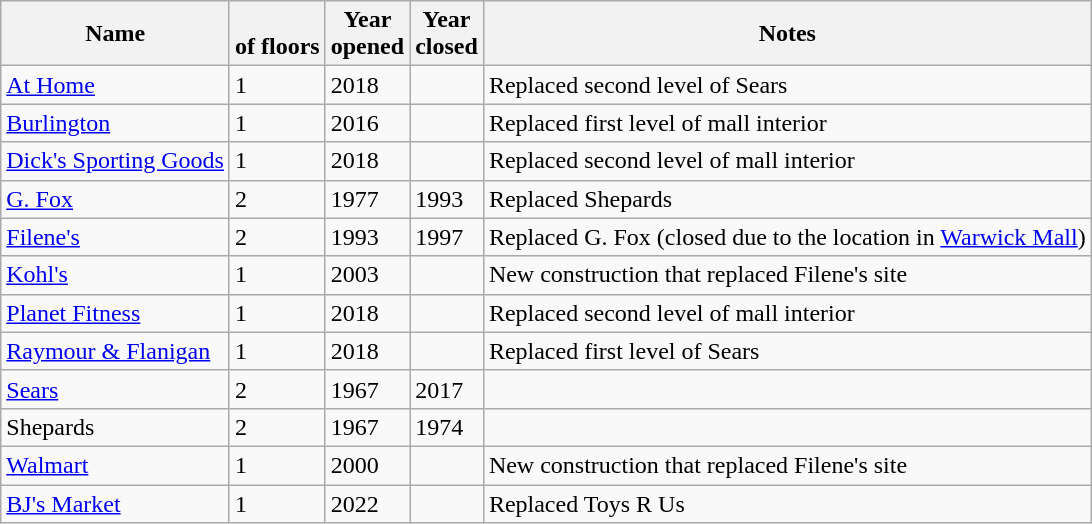<table class="wikitable sortable">
<tr>
<th>Name</th>
<th><br>of floors</th>
<th>Year<br>opened</th>
<th>Year<br>closed</th>
<th class="unsortable">Notes</th>
</tr>
<tr>
<td><a href='#'>At Home</a></td>
<td>1</td>
<td>2018</td>
<td></td>
<td>Replaced second level of Sears</td>
</tr>
<tr>
<td><a href='#'>Burlington</a></td>
<td>1</td>
<td>2016</td>
<td></td>
<td>Replaced first level of mall interior</td>
</tr>
<tr>
<td><a href='#'>Dick's Sporting Goods</a></td>
<td>1</td>
<td>2018</td>
<td></td>
<td>Replaced second level of mall interior</td>
</tr>
<tr>
<td><a href='#'>G. Fox</a></td>
<td>2</td>
<td>1977</td>
<td>1993</td>
<td>Replaced Shepards</td>
</tr>
<tr>
<td><a href='#'>Filene's</a></td>
<td>2</td>
<td>1993</td>
<td>1997</td>
<td>Replaced G. Fox (closed due to the location in <a href='#'>Warwick Mall</a>)</td>
</tr>
<tr>
<td><a href='#'>Kohl's</a></td>
<td>1</td>
<td>2003</td>
<td></td>
<td>New construction that replaced Filene's site</td>
</tr>
<tr>
<td><a href='#'>Planet Fitness</a></td>
<td>1</td>
<td>2018</td>
<td></td>
<td>Replaced second level of mall interior</td>
</tr>
<tr>
<td><a href='#'>Raymour & Flanigan</a></td>
<td>1</td>
<td>2018</td>
<td></td>
<td>Replaced first level of Sears</td>
</tr>
<tr>
<td><a href='#'>Sears</a></td>
<td>2</td>
<td>1967</td>
<td>2017</td>
<td></td>
</tr>
<tr>
<td>Shepards</td>
<td>2</td>
<td>1967</td>
<td>1974</td>
<td></td>
</tr>
<tr>
<td><a href='#'>Walmart</a></td>
<td>1</td>
<td>2000</td>
<td></td>
<td>New construction that replaced Filene's site</td>
</tr>
<tr>
<td><a href='#'>BJ's Market</a></td>
<td>1</td>
<td>2022</td>
<td></td>
<td>Replaced Toys R Us</td>
</tr>
</table>
